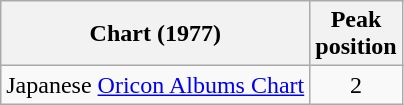<table class="wikitable">
<tr>
<th>Chart (1977)</th>
<th>Peak<br>position</th>
</tr>
<tr>
<td>Japanese <a href='#'>Oricon Albums Chart</a></td>
<td align="center">2</td>
</tr>
</table>
